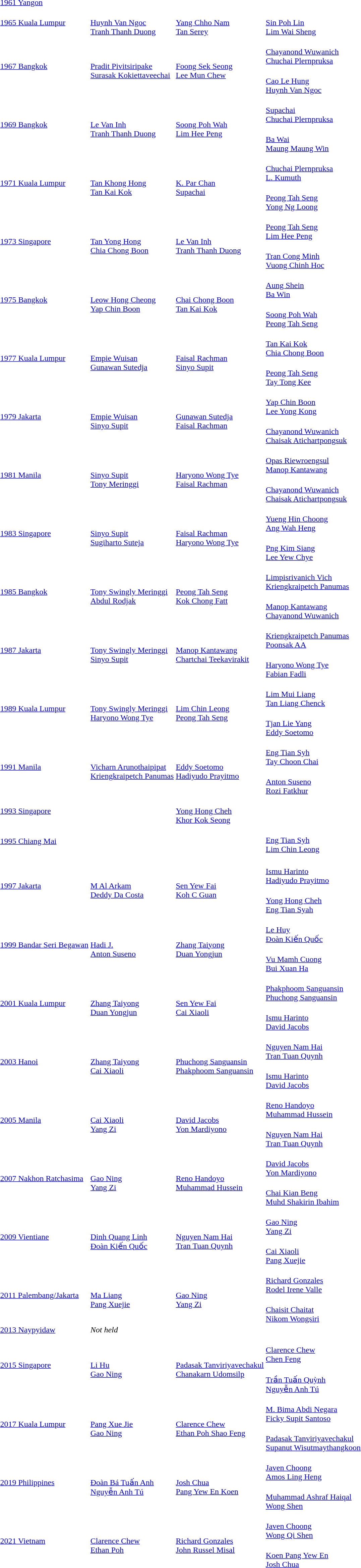<table>
<tr>
<td><a href='#'>1961 Yangon</a><br></td>
<td></td>
<td></td>
<td></td>
</tr>
<tr>
<td><a href='#'>1965 Kuala Lumpur</a><br></td>
<td><br><a href='#'>Huynh Van Ngoc</a><br><a href='#'>Tranh Thanh Duong</a></td>
<td><br><a href='#'>Yang Chho Nam</a><br><a href='#'>Tan Serey</a></td>
<td><br><a href='#'>Sin Poh Lin</a><br><a href='#'>Lim Wai Sheng</a></td>
</tr>
<tr>
<td rowspan=2><a href='#'>1967 Bangkok</a><br></td>
<td rowspan=2><br><a href='#'>Pradit Pivitsiripake</a><br><a href='#'>Surasak Kokiettaveechai</a></td>
<td rowspan=2><br><a href='#'>Foong Sek Seong</a><br><a href='#'>Lee Mun Chew</a></td>
<td><br><a href='#'>Chayanond Wuwanich</a><br><a href='#'>Chuchai Plernpruksa</a></td>
</tr>
<tr>
<td><br><a href='#'>Cao Le Hung</a><br><a href='#'>Huynh Van Ngoc</a></td>
</tr>
<tr>
<td rowspan=2><a href='#'>1969 Bangkok</a><br></td>
<td rowspan=2><br><a href='#'>Le Van Inh</a><br><a href='#'>Tranh Thanh Duong</a></td>
<td rowspan=2><br><a href='#'>Soong Poh Wah</a><br><a href='#'>Lim Hee Peng</a></td>
<td><br><a href='#'>Supachai</a><br><a href='#'>Chuchai Plernpruksa</a></td>
</tr>
<tr>
<td><br><a href='#'>Ba Wai</a><br><a href='#'>Maung Maung Win</a></td>
</tr>
<tr>
<td rowspan=2><a href='#'>1971 Kuala Lumpur</a><br></td>
<td rowspan=2><br><a href='#'>Tan Khong Hong</a><br><a href='#'>Tan Kai Kok</a></td>
<td rowspan=2><br><a href='#'>K. Par Chan</a><br><a href='#'>Supachai</a></td>
<td><br><a href='#'>Chuchai Plernpruksa</a><br><a href='#'>L. Kumuth</a></td>
</tr>
<tr>
<td><br><a href='#'>Peong Tah Seng</a><br><a href='#'>Yong Ng Loong</a></td>
</tr>
<tr>
<td rowspan=2><a href='#'>1973 Singapore</a><br></td>
<td rowspan=2><br><a href='#'>Tan Yong Hong</a><br><a href='#'>Chia Chong Boon</a></td>
<td rowspan=2><br><a href='#'>Le Van Inh</a><br><a href='#'>Tranh Thanh Duong</a></td>
<td><br><a href='#'>Peong Tah Seng</a><br><a href='#'>Lim Hee Peng</a></td>
</tr>
<tr>
<td><br><a href='#'>Tran Cong Minh</a><br><a href='#'>Vuong Chinh Hoc</a></td>
</tr>
<tr>
<td rowspan=2><a href='#'>1975 Bangkok</a><br></td>
<td rowspan=2><br><a href='#'>Leow Hong Cheong</a><br><a href='#'>Yap Chin Boon</a></td>
<td rowspan=2><br><a href='#'>Chai Chong Boon</a><br><a href='#'>Tan Kai Kok</a></td>
<td><br><a href='#'>Aung Shein</a><br><a href='#'>Ba Win</a></td>
</tr>
<tr>
<td><br><a href='#'>Soong Poh Wah</a><br><a href='#'>Peong Tah Seng</a></td>
</tr>
<tr>
<td rowspan=2><a href='#'>1977 Kuala Lumpur</a><br></td>
<td rowspan=2><br><a href='#'>Empie Wuisan</a><br><a href='#'>Gunawan Sutedja</a></td>
<td rowspan=2><br><a href='#'>Faisal Rachman</a><br><a href='#'>Sinyo Supit</a></td>
<td><br><a href='#'>Tan Kai Kok</a><br><a href='#'>Chia Chong Boon</a></td>
</tr>
<tr>
<td><br><a href='#'>Peong Tah Seng</a><br><a href='#'>Tay Tong Kee</a></td>
</tr>
<tr>
<td rowspan=2><a href='#'>1979 Jakarta</a><br></td>
<td rowspan=2><br><a href='#'>Empie Wuisan</a><br><a href='#'>Sinyo Supit</a></td>
<td rowspan=2><br><a href='#'>Gunawan Sutedja</a><br><a href='#'>Faisal Rachman</a></td>
<td><br><a href='#'>Yap Chin Boon</a><br><a href='#'>Lee Yong Kong</a></td>
</tr>
<tr>
<td><br><a href='#'>Chayanond Wuwanich</a><br><a href='#'>Chaisak Atichartpongsuk</a></td>
</tr>
<tr>
<td rowspan=2><a href='#'>1981 Manila</a><br></td>
<td rowspan=2><br><a href='#'>Sinyo Supit</a><br><a href='#'>Tony Meringgi</a></td>
<td rowspan=2><br><a href='#'>Haryono Wong Tye</a><br><a href='#'>Faisal Rachman</a></td>
<td><br><a href='#'>Opas Riewroengsul</a><br><a href='#'>Manop Kantawang</a></td>
</tr>
<tr>
<td><br><a href='#'>Chayanond Wuwanich</a><br><a href='#'>Chaisak Atichartpongsuk</a></td>
</tr>
<tr>
<td rowspan=2><a href='#'>1983 Singapore</a><br></td>
<td rowspan=2><br><a href='#'>Sinyo Supit</a><br><a href='#'>Sugiharto Suteja</a></td>
<td rowspan=2><br><a href='#'>Faisal Rachman</a><br><a href='#'>Haryono Wong Tye</a></td>
<td><br><a href='#'>Yueng Hin Choong</a><br><a href='#'>Ang Wah Heng</a></td>
</tr>
<tr>
<td><br><a href='#'>Png Kim Siang</a><br><a href='#'>Lee Yew Chye</a></td>
</tr>
<tr>
<td rowspan=2><a href='#'>1985 Bangkok</a><br></td>
<td rowspan=2><br><a href='#'>Tony Swingly Meringgi</a><br><a href='#'>Abdul Rodjak</a></td>
<td rowspan=2><br><a href='#'>Peong Tah Seng</a><br><a href='#'>Kok Chong Fatt</a></td>
<td><br><a href='#'>Limpisrivanich Vich</a><br><a href='#'>Kriengkraipetch Panumas</a></td>
</tr>
<tr>
<td><br><a href='#'>Manop Kantawang</a><br><a href='#'>Chayanond Wuwanich</a></td>
</tr>
<tr>
<td rowspan=2><a href='#'>1987 Jakarta</a><br></td>
<td rowspan=2><br><a href='#'>Tony Swingly Meringgi</a><br><a href='#'>Sinyo Supit</a></td>
<td rowspan=2><br><a href='#'>Manop Kantawang</a><br><a href='#'>Chartchai Teekavirakit</a></td>
<td><br><a href='#'>Kriengkraipetch Panumas</a><br><a href='#'>Poonsak AA</a></td>
</tr>
<tr>
<td><br><a href='#'>Haryono Wong Tye</a><br><a href='#'>Fabian Fadli</a></td>
</tr>
<tr>
<td rowspan=2><a href='#'>1989 Kuala Lumpur</a><br></td>
<td rowspan=2><br><a href='#'>Tony Swingly Meringgi</a><br><a href='#'>Haryono Wong Tye</a></td>
<td rowspan=2><br><a href='#'>Lim Chin Leong</a><br><a href='#'>Peong Tah Seng</a></td>
<td><br><a href='#'>Lim Mui Liang</a><br><a href='#'>Tan Liang Chenck</a></td>
</tr>
<tr>
<td><br><a href='#'>Tjan Lie Yang</a><br><a href='#'>Eddy Soetomo</a></td>
</tr>
<tr>
<td rowspan=2><a href='#'>1991 Manila</a><br></td>
<td rowspan=2><br><a href='#'>Vicharn Arunothaipipat</a><br><a href='#'>Kriengkraipetch Panumas</a></td>
<td rowspan=2><br><a href='#'>Eddy Soetomo</a><br><a href='#'>Hadiyudo Prayitmo</a></td>
<td><br><a href='#'>Eng Tian Syh</a><br><a href='#'>Tay Choon Chai</a></td>
</tr>
<tr>
<td><br><a href='#'>Anton Suseno</a><br><a href='#'>Rozi Fatkhur</a></td>
</tr>
<tr>
<td rowspan=2><a href='#'>1993 Singapore</a><br></td>
<td rowspan=2></td>
<td rowspan=2><br><a href='#'>Yong Hong Cheh</a><br><a href='#'>Khor Kok Seong</a></td>
<td></td>
</tr>
<tr>
<td></td>
</tr>
<tr>
<td rowspan=2><a href='#'>1995 Chiang Mai</a><br></td>
<td rowspan=2></td>
<td rowspan=2></td>
<td><br><a href='#'>Eng Tian Syh</a><br><a href='#'>Lim Chin Leong</a></td>
</tr>
<tr>
<td></td>
</tr>
<tr>
<td rowspan=2><a href='#'>1997 Jakarta</a><br></td>
<td rowspan=2><br><a href='#'>M Al Arkam</a><br><a href='#'>Deddy Da Costa</a></td>
<td rowspan=2><br><a href='#'>Sen Yew Fai</a><br><a href='#'>Koh C Guan</a></td>
<td><br><a href='#'>Ismu Harinto</a><br><a href='#'>Hadiyudo Prayitmo</a></td>
</tr>
<tr>
<td><br><a href='#'>Yong Hong Cheh</a><br><a href='#'>Eng Tian Syah</a></td>
</tr>
<tr>
<td rowspan=2><a href='#'>1999 Bandar Seri Begawan</a><br></td>
<td rowspan=2><br><a href='#'>Hadi J.</a><br><a href='#'>Anton Suseno</a></td>
<td rowspan=2><br><a href='#'>Zhang Taiyong</a><br><a href='#'>Duan Yongjun</a></td>
<td><br><a href='#'>Le Huy</a><br><a href='#'>Đoàn Kiến Quốc</a></td>
</tr>
<tr>
<td><br><a href='#'>Vu Mamh Cuong</a><br><a href='#'>Bui Xuan Ha</a></td>
</tr>
<tr>
<td rowspan=2><a href='#'>2001 Kuala Lumpur</a><br></td>
<td rowspan=2><br><a href='#'>Zhang Taiyong</a><br><a href='#'>Duan Yongjun</a></td>
<td rowspan=2><br><a href='#'>Sen Yew Fai</a><br><a href='#'>Cai Xiaoli</a></td>
<td><br><a href='#'>Phakphoom Sanguansin</a><br><a href='#'>Phuchong Sanguansin</a></td>
</tr>
<tr>
<td><br><a href='#'>Ismu Harinto</a><br><a href='#'>David Jacobs</a></td>
</tr>
<tr>
<td rowspan=2><a href='#'>2003 Hanoi</a><br></td>
<td rowspan=2><br><a href='#'>Zhang Taiyong</a><br><a href='#'>Cai Xiaoli</a></td>
<td rowspan=2><br><a href='#'>Phuchong Sanguansin</a><br><a href='#'>Phakphoom Sanguansin</a></td>
<td><br><a href='#'>Nguyen Nam Hai</a><br><a href='#'>Tran Tuan Quynh</a></td>
</tr>
<tr>
<td><br><a href='#'>Ismu Harinto</a><br><a href='#'>David Jacobs</a></td>
</tr>
<tr>
<td rowspan=2><a href='#'>2005 Manila</a><br></td>
<td rowspan=2><br><a href='#'>Cai Xiaoli</a><br><a href='#'>Yang Zi</a></td>
<td rowspan=2><br><a href='#'>David Jacobs</a><br><a href='#'>Yon Mardiyono</a></td>
<td><br><a href='#'>Reno Handoyo</a><br><a href='#'>Muhammad Hussein</a></td>
</tr>
<tr>
<td><br><a href='#'>Nguyen Nam Hai</a><br><a href='#'>Tran Tuan Quynh</a></td>
</tr>
<tr>
<td rowspan=2><a href='#'>2007 Nakhon Ratchasima</a><br></td>
<td rowspan=2><br><a href='#'>Gao Ning</a><br><a href='#'>Yang Zi</a></td>
<td rowspan=2><br><a href='#'>Reno Handoyo</a><br><a href='#'>Muhammad Hussein</a></td>
<td><br><a href='#'>David Jacobs</a><br><a href='#'>Yon Mardiyono</a></td>
</tr>
<tr>
<td><br><a href='#'>Chai Kian Beng</a><br><a href='#'>Muhd Shakirin Ibahim</a></td>
</tr>
<tr>
<td rowspan=2><a href='#'>2009 Vientiane</a><br></td>
<td rowspan=2><br><a href='#'>Dinh Quang Linh</a><br><a href='#'>Đoàn Kiến Quốc</a></td>
<td rowspan=2><br><a href='#'>Nguyen Nam Hai</a><br><a href='#'>Tran Tuan Quynh</a></td>
<td><br><a href='#'>Gao Ning</a><br><a href='#'>Yang Zi</a></td>
</tr>
<tr>
<td><br><a href='#'>Cai Xiaoli</a><br><a href='#'>Pang Xuejie</a></td>
</tr>
<tr>
<td rowspan=2><a href='#'>2011 Palembang/Jakarta</a><br></td>
<td rowspan=2><br><a href='#'>Ma Liang</a><br><a href='#'>Pang Xuejie</a></td>
<td rowspan=2><br><a href='#'>Gao Ning</a><br><a href='#'>Yang Zi</a></td>
<td><br><a href='#'>Richard Gonzales</a><br><a href='#'>Rodel Irene Valle</a></td>
</tr>
<tr>
<td><br><a href='#'>Chaisit Chaitat</a><br><a href='#'>Nikom Wongsiri</a></td>
</tr>
<tr>
<td><a href='#'>2013 Naypyidaw</a><br></td>
<td colspan=3><em>Not held</em></td>
</tr>
<tr>
<td rowspan=2><a href='#'>2015 Singapore</a><br></td>
<td rowspan=2><br><a href='#'>Li Hu</a><br><a href='#'>Gao Ning</a></td>
<td rowspan=2><br><a href='#'>Padasak Tanviriyavechakul</a><br><a href='#'>Chanakarn Udomsilp</a></td>
<td><br><a href='#'>Clarence Chew</a><br><a href='#'>Chen Feng</a></td>
</tr>
<tr>
<td><br><a href='#'>Trần Tuấn Quỳnh</a><br><a href='#'>Nguyễn Anh Tú</a></td>
</tr>
<tr>
<td rowspan=2><a href='#'>2017 Kuala Lumpur</a><br></td>
<td rowspan=2><br><a href='#'>Pang Xue Jie</a><br><a href='#'>Gao Ning</a></td>
<td rowspan=2><br><a href='#'>Clarence Chew</a><br><a href='#'>Ethan Poh Shao Feng</a></td>
<td><br><a href='#'>M. Bima Abdi Negara</a><br><a href='#'>Ficky Supit Santoso</a></td>
</tr>
<tr>
<td><br><a href='#'>Padasak Tanviriyavechakul</a><br><a href='#'>Supanut Wisutmaythangkoon</a></td>
</tr>
<tr>
<td rowspan=2><a href='#'>2019 Philippines</a><br></td>
<td rowspan=2><br><a href='#'>Đoàn Bá Tuấn Anh</a><br><a href='#'>Nguyễn Anh Tú</a></td>
<td rowspan=2><br><a href='#'>Josh Chua</a><br><a href='#'>Pang Yew En Koen</a></td>
<td><br><a href='#'>Javen Choong</a><br><a href='#'>Amos Ling Heng</a></td>
</tr>
<tr>
<td><br><a href='#'>Muhammad Ashraf Haiqal</a><br><a href='#'>Wong Shen</a></td>
</tr>
<tr>
<td rowspan=2><a href='#'>2021 Vietnam</a><br></td>
<td rowspan=2><br><a href='#'>Clarence Chew</a><br><a href='#'>Ethan Poh</a></td>
<td rowspan=2><br><a href='#'>Richard Gonzales</a><br><a href='#'>John Russel Misal</a></td>
<td><br><a href='#'>Javen Choong</a><br><a href='#'>Wong Qi Shen</a></td>
</tr>
<tr>
<td><br><a href='#'>Koen Pang Yew En</a><br><a href='#'>Josh Chua</a></td>
</tr>
</table>
